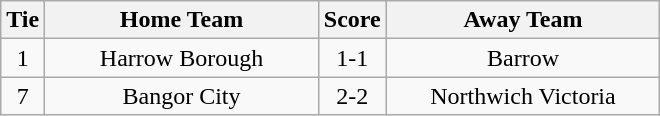<table class="wikitable" style="text-align:center;">
<tr>
<th width=20>Tie</th>
<th width=175>Home Team</th>
<th width=20>Score</th>
<th width=175>Away Team</th>
</tr>
<tr>
<td>1</td>
<td>Harrow Borough</td>
<td>1-1</td>
<td>Barrow</td>
</tr>
<tr>
<td>7</td>
<td>Bangor City</td>
<td>2-2</td>
<td>Northwich Victoria</td>
</tr>
</table>
